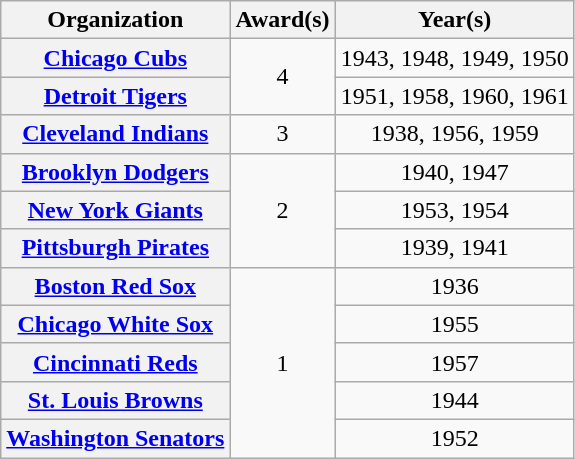<table class="wikitable sortable plainrowheaders" style="text-align:center">
<tr>
<th scope="col">Organization</th>
<th scope="col">Award(s)</th>
<th scope="col">Year(s)</th>
</tr>
<tr>
<th scope="row" style="text-align:center"><a href='#'>Chicago Cubs</a></th>
<td rowspan="2">4</td>
<td>1943, 1948, 1949, 1950</td>
</tr>
<tr>
<th scope="row" style="text-align:center"><a href='#'>Detroit Tigers</a></th>
<td>1951, 1958, 1960, 1961</td>
</tr>
<tr>
<th scope="row" style="text-align:center"><a href='#'>Cleveland Indians</a></th>
<td>3</td>
<td>1938, 1956, 1959</td>
</tr>
<tr>
<th scope="row" style="text-align:center"><a href='#'>Brooklyn Dodgers</a></th>
<td rowspan="3">2</td>
<td>1940, 1947</td>
</tr>
<tr>
<th scope="row" style="text-align:center"><a href='#'>New York Giants</a></th>
<td>1953, 1954</td>
</tr>
<tr>
<th scope="row" style="text-align:center"><a href='#'>Pittsburgh Pirates</a></th>
<td>1939, 1941</td>
</tr>
<tr>
<th scope="row" style="text-align:center"><a href='#'>Boston Red Sox</a></th>
<td rowspan="5">1</td>
<td>1936</td>
</tr>
<tr>
<th scope="row" style="text-align:center"><a href='#'>Chicago White Sox</a></th>
<td>1955</td>
</tr>
<tr>
<th scope="row" style="text-align:center"><a href='#'>Cincinnati Reds</a></th>
<td>1957</td>
</tr>
<tr>
<th scope="row" style="text-align:center"><a href='#'>St. Louis Browns</a></th>
<td>1944</td>
</tr>
<tr>
<th scope="row" style="text-align:center"><a href='#'>Washington Senators</a></th>
<td>1952</td>
</tr>
</table>
